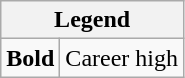<table class="wikitable mw-collapsible mw-collapsed">
<tr>
<th colspan="2">Legend</th>
</tr>
<tr>
<td><strong>Bold</strong></td>
<td>Career high</td>
</tr>
</table>
